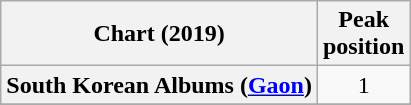<table class="wikitable sortable plainrowheaders" style="text-align:center">
<tr>
<th scope="col">Chart (2019)</th>
<th scope="col">Peak<br>position</th>
</tr>
<tr>
<th scope="row">South Korean Albums (<a href='#'>Gaon</a>)</th>
<td>1</td>
</tr>
<tr>
</tr>
</table>
